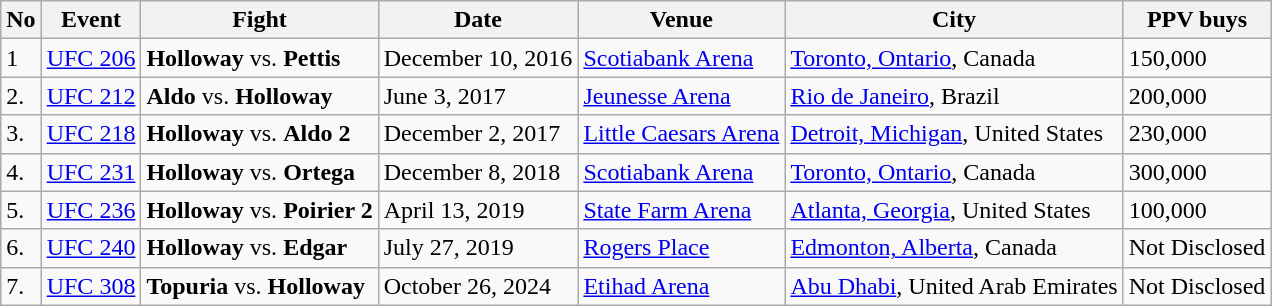<table class="wikitable">
<tr>
<th>No</th>
<th>Event</th>
<th>Fight</th>
<th>Date</th>
<th>Venue</th>
<th>City</th>
<th>PPV buys</th>
</tr>
<tr>
<td>1</td>
<td><a href='#'>UFC 206</a></td>
<td><strong>Holloway</strong> vs. <strong>Pettis</strong></td>
<td>December 10, 2016</td>
<td><a href='#'>Scotiabank Arena</a></td>
<td><a href='#'>Toronto, Ontario</a>, Canada</td>
<td>150,000</td>
</tr>
<tr>
<td>2.</td>
<td><a href='#'>UFC 212</a></td>
<td><strong>Aldo</strong> vs. <strong>Holloway</strong></td>
<td>June 3, 2017</td>
<td><a href='#'>Jeunesse Arena</a></td>
<td><a href='#'>Rio de Janeiro</a>, Brazil</td>
<td>200,000</td>
</tr>
<tr>
<td>3.</td>
<td><a href='#'>UFC 218</a></td>
<td><strong>Holloway</strong> vs. <strong>Aldo 2</strong></td>
<td>December 2, 2017</td>
<td><a href='#'>Little Caesars Arena</a></td>
<td><a href='#'>Detroit, Michigan</a>, United States</td>
<td>230,000</td>
</tr>
<tr>
<td>4.</td>
<td><a href='#'>UFC 231</a></td>
<td><strong>Holloway</strong> vs. <strong>Ortega</strong></td>
<td>December 8, 2018</td>
<td><a href='#'>Scotiabank Arena</a></td>
<td><a href='#'>Toronto, Ontario</a>, Canada</td>
<td>300,000</td>
</tr>
<tr>
<td>5.</td>
<td><a href='#'>UFC 236</a></td>
<td><strong>Holloway</strong> vs. <strong>Poirier 2</strong></td>
<td>April 13, 2019</td>
<td><a href='#'>State Farm Arena</a></td>
<td><a href='#'>Atlanta, Georgia</a>, United States</td>
<td>100,000</td>
</tr>
<tr>
<td>6.</td>
<td><a href='#'>UFC 240</a></td>
<td><strong>Holloway</strong> vs. <strong>Edgar</strong></td>
<td>July 27, 2019</td>
<td><a href='#'>Rogers Place</a></td>
<td><a href='#'>Edmonton, Alberta</a>, Canada</td>
<td>Not Disclosed</td>
</tr>
<tr>
<td>7.</td>
<td><a href='#'>UFC 308</a></td>
<td><strong>Topuria</strong> vs. <strong>Holloway</strong></td>
<td>October 26, 2024</td>
<td><a href='#'>Etihad Arena</a></td>
<td><a href='#'>Abu Dhabi</a>, United Arab Emirates</td>
<td>Not Disclosed</td>
</tr>
</table>
